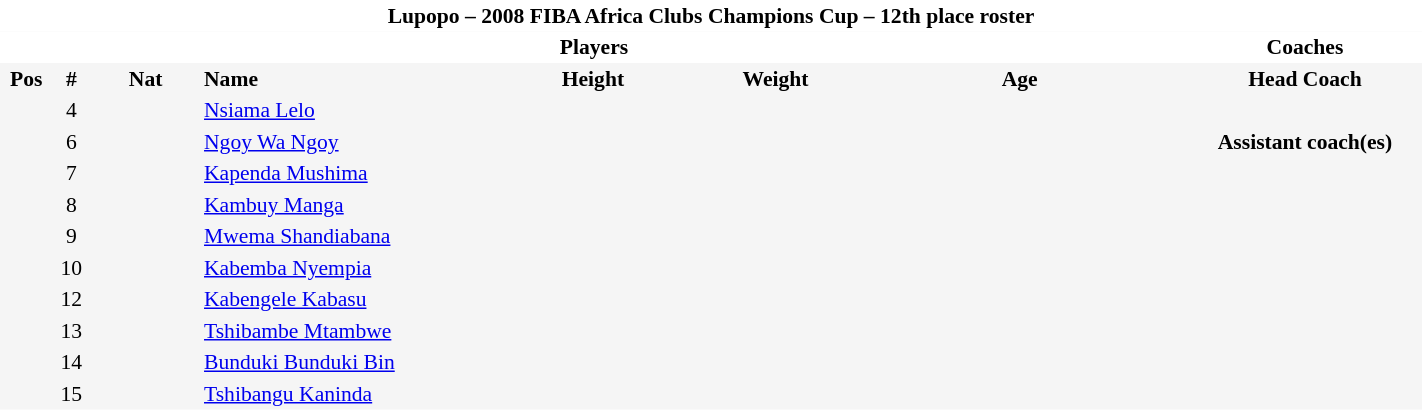<table border=0 cellpadding=2 cellspacing=0  |- bgcolor=#f5f5f5 style="text-align:center; font-size:90%;" width=75%>
<tr>
<td colspan="8" style="background: white; color: black"><strong>Lupopo – 2008 FIBA Africa Clubs Champions Cup – 12th place roster</strong></td>
</tr>
<tr>
<td colspan="7" style="background: white; color: black"><strong>Players</strong></td>
<td style="background: white; color: black"><strong>Coaches</strong></td>
</tr>
<tr style="background=#f5f5f5; color: black">
<th width=5px>Pos</th>
<th width=5px>#</th>
<th width=50px>Nat</th>
<th width=135px align=left>Name</th>
<th width=100px>Height</th>
<th width=70px>Weight</th>
<th width=160px>Age</th>
<th width=110px>Head Coach</th>
</tr>
<tr>
<td></td>
<td>4</td>
<td></td>
<td align=left><a href='#'>Nsiama Lelo</a></td>
<td></td>
<td></td>
<td><span></span></td>
</tr>
<tr>
<td></td>
<td>6</td>
<td></td>
<td align=left><a href='#'>Ngoy Wa Ngoy</a></td>
<td></td>
<td></td>
<td><span></span></td>
<td><strong>Assistant coach(es)</strong></td>
</tr>
<tr>
<td></td>
<td>7</td>
<td></td>
<td align=left><a href='#'>Kapenda Mushima</a></td>
<td></td>
<td></td>
<td><span></span></td>
</tr>
<tr>
<td></td>
<td>8</td>
<td></td>
<td align=left><a href='#'>Kambuy Manga</a></td>
<td></td>
<td></td>
<td><span></span></td>
</tr>
<tr>
<td></td>
<td>9</td>
<td></td>
<td align=left><a href='#'>Mwema Shandiabana</a></td>
<td></td>
<td></td>
<td><span></span></td>
</tr>
<tr>
<td></td>
<td>10</td>
<td></td>
<td align=left><a href='#'>Kabemba Nyempia</a></td>
<td></td>
<td></td>
<td><span></span></td>
</tr>
<tr>
<td></td>
<td>12</td>
<td></td>
<td align=left><a href='#'>Kabengele Kabasu</a></td>
<td></td>
<td></td>
<td><span></span></td>
</tr>
<tr>
<td></td>
<td>13</td>
<td></td>
<td align=left><a href='#'>Tshibambe Mtambwe</a></td>
<td></td>
<td></td>
<td><span></span></td>
</tr>
<tr>
<td></td>
<td>14</td>
<td></td>
<td align=left><a href='#'>Bunduki Bunduki Bin</a></td>
<td></td>
<td></td>
<td><span></span></td>
</tr>
<tr>
<td></td>
<td>15</td>
<td></td>
<td align=left><a href='#'>Tshibangu Kaninda</a></td>
<td></td>
<td></td>
<td><span></span></td>
</tr>
</table>
